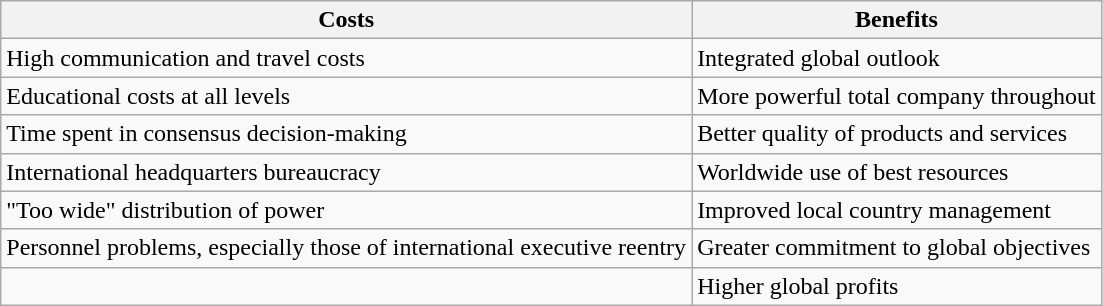<table class="wikitable">
<tr>
<th>Costs</th>
<th>Benefits</th>
</tr>
<tr>
<td>High communication and travel costs</td>
<td>Integrated global outlook</td>
</tr>
<tr>
<td>Educational costs at all levels</td>
<td>More powerful total company throughout</td>
</tr>
<tr>
<td>Time spent in consensus decision-making</td>
<td>Better quality of products and services</td>
</tr>
<tr>
<td>International headquarters bureaucracy</td>
<td>Worldwide use of best resources</td>
</tr>
<tr>
<td>"Too wide" distribution of power</td>
<td>Improved local country management</td>
</tr>
<tr>
<td>Personnel problems, especially those of international executive reentry</td>
<td>Greater commitment to global objectives</td>
</tr>
<tr>
<td></td>
<td>Higher global profits</td>
</tr>
</table>
